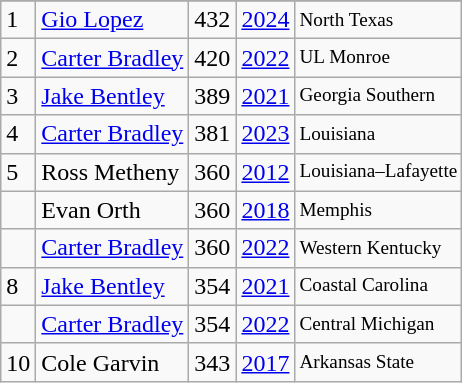<table class="wikitable">
<tr>
</tr>
<tr>
<td>1</td>
<td><a href='#'>Gio Lopez</a></td>
<td>432</td>
<td><a href='#'>2024</a></td>
<td style="font-size:80%;">North Texas</td>
</tr>
<tr>
<td>2</td>
<td><a href='#'>Carter Bradley</a></td>
<td>420</td>
<td><a href='#'>2022</a></td>
<td style="font-size:80%;">UL Monroe</td>
</tr>
<tr>
<td>3</td>
<td><a href='#'>Jake Bentley</a></td>
<td>389</td>
<td><a href='#'>2021</a></td>
<td style="font-size:80%;">Georgia Southern</td>
</tr>
<tr>
<td>4</td>
<td><a href='#'>Carter Bradley</a></td>
<td>381</td>
<td><a href='#'>2023</a></td>
<td style="font-size:80%;">Louisiana</td>
</tr>
<tr>
<td>5</td>
<td>Ross Metheny</td>
<td>360</td>
<td><a href='#'>2012</a></td>
<td style="font-size:80%;">Louisiana–Lafayette</td>
</tr>
<tr>
<td></td>
<td>Evan Orth</td>
<td>360</td>
<td><a href='#'>2018</a></td>
<td style="font-size:80%;">Memphis</td>
</tr>
<tr>
<td></td>
<td><a href='#'>Carter Bradley</a></td>
<td>360</td>
<td><a href='#'>2022</a></td>
<td style="font-size:80%;">Western Kentucky</td>
</tr>
<tr>
<td>8</td>
<td><a href='#'>Jake Bentley</a></td>
<td>354</td>
<td><a href='#'>2021</a></td>
<td style="font-size:80%;">Coastal Carolina</td>
</tr>
<tr>
<td></td>
<td><a href='#'>Carter Bradley</a></td>
<td>354</td>
<td><a href='#'>2022</a></td>
<td style="font-size:80%;">Central Michigan</td>
</tr>
<tr>
<td>10</td>
<td>Cole Garvin</td>
<td>343</td>
<td><a href='#'>2017</a></td>
<td style="font-size:80%;">Arkansas State</td>
</tr>
</table>
